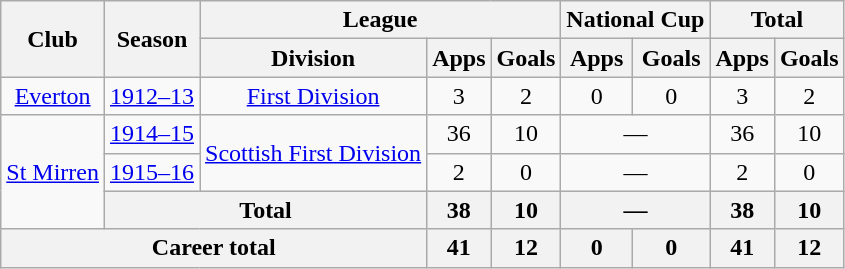<table class="wikitable" style="text-align: center;">
<tr>
<th rowspan="2">Club</th>
<th rowspan="2">Season</th>
<th colspan="3">League</th>
<th colspan="2">National Cup</th>
<th colspan="2">Total</th>
</tr>
<tr>
<th>Division</th>
<th>Apps</th>
<th>Goals</th>
<th>Apps</th>
<th>Goals</th>
<th>Apps</th>
<th>Goals</th>
</tr>
<tr>
<td><a href='#'>Everton</a></td>
<td><a href='#'>1912–13</a></td>
<td><a href='#'>First Division</a></td>
<td>3</td>
<td>2</td>
<td>0</td>
<td>0</td>
<td>3</td>
<td>2</td>
</tr>
<tr>
<td rowspan="3"><a href='#'>St Mirren</a></td>
<td><a href='#'>1914–15</a></td>
<td rowspan="2"><a href='#'>Scottish First Division</a></td>
<td>36</td>
<td>10</td>
<td colspan="2">—</td>
<td>36</td>
<td>10</td>
</tr>
<tr>
<td><a href='#'>1915–16</a></td>
<td>2</td>
<td>0</td>
<td colspan="2">—</td>
<td>2</td>
<td>0</td>
</tr>
<tr>
<th colspan="2">Total</th>
<th>38</th>
<th>10</th>
<th colspan="2">—</th>
<th>38</th>
<th>10</th>
</tr>
<tr>
<th colspan="3">Career total</th>
<th>41</th>
<th>12</th>
<th>0</th>
<th>0</th>
<th>41</th>
<th>12</th>
</tr>
</table>
